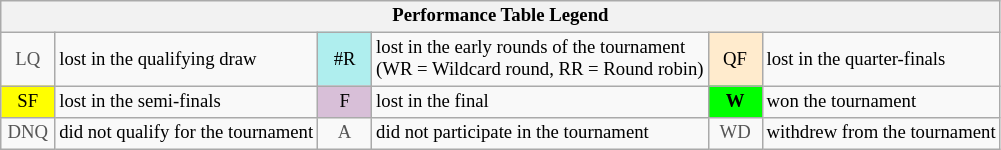<table class="wikitable" style="font-size:78%;">
<tr>
<th colspan="6">Performance Table Legend</th>
</tr>
<tr>
<td align="center" style="color:#555555;" width="30">LQ</td>
<td>lost in the qualifying draw</td>
<td align="center" style="background:#afeeee;">#R</td>
<td>lost in the early rounds of the tournament<br>(WR = Wildcard round, RR = Round robin)</td>
<td align="center" style="background:#ffebcd;">QF</td>
<td>lost in the quarter-finals</td>
</tr>
<tr>
<td align="center" style="background:yellow;">SF</td>
<td>lost in the semi-finals</td>
<td align="center" style="background:#D8BFD8;">F</td>
<td>lost in the final</td>
<td align="center" style="background:#00ff00;"><strong>W</strong></td>
<td>won the tournament</td>
</tr>
<tr>
<td align="center" style="color:#555555;" width="30">DNQ</td>
<td>did not qualify for the tournament</td>
<td align="center" style="color:#555555;" width="30">A</td>
<td>did not participate in the tournament</td>
<td align="center" style="color:#555555;" width="30">WD</td>
<td>withdrew from the tournament</td>
</tr>
</table>
